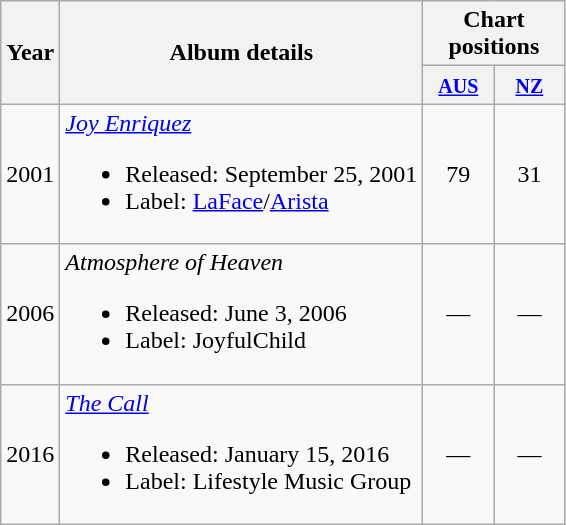<table class="wikitable">
<tr>
<th rowspan=2>Year</th>
<th rowspan=2>Album details</th>
<th colspan=2>Chart positions</th>
</tr>
<tr>
<th width=40><small><a href='#'>AUS</a></small><br></th>
<th width=40><small><a href='#'>NZ</a></small><br></th>
</tr>
<tr>
<td>2001</td>
<td><em><a href='#'>Joy Enriquez</a></em><br><ul><li>Released: September 25, 2001</li><li>Label: <a href='#'>LaFace</a>/<a href='#'>Arista</a></li></ul></td>
<td align=center>79</td>
<td align=center>31</td>
</tr>
<tr>
<td>2006</td>
<td><em>Atmosphere of Heaven</em><br><ul><li>Released: June 3, 2006</li><li>Label: JoyfulChild</li></ul></td>
<td align=center>—</td>
<td align=center>—</td>
</tr>
<tr>
<td>2016</td>
<td><em><a href='#'>The Call</a></em><br><ul><li>Released: January 15, 2016</li><li>Label: Lifestyle Music Group</li></ul></td>
<td align=center>—</td>
<td align=center>—</td>
</tr>
</table>
